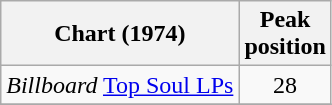<table class="wikitable">
<tr>
<th>Chart (1974)</th>
<th>Peak<br>position</th>
</tr>
<tr>
<td><em>Billboard</em> <a href='#'>Top Soul LPs</a></td>
<td align="center">28</td>
</tr>
<tr>
</tr>
</table>
